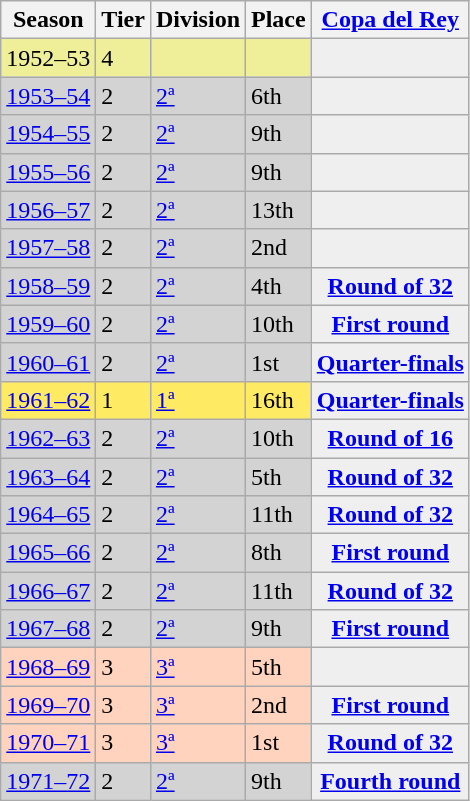<table class="wikitable">
<tr style="background:#f0f6fa;">
<th>Season</th>
<th>Tier</th>
<th>Division</th>
<th>Place</th>
<th><a href='#'>Copa del Rey</a></th>
</tr>
<tr>
<td style="background:#EFEF99;">1952–53</td>
<td style="background:#EFEF99;">4</td>
<td style="background:#EFEF99;"></td>
<td style="background:#EFEF99;"></td>
<th style="background:#efefef;"></th>
</tr>
<tr>
<td style="background:#D3D3D3;"><a href='#'>1953–54</a></td>
<td style="background:#D3D3D3;">2</td>
<td style="background:#D3D3D3;"><a href='#'>2ª</a></td>
<td style="background:#D3D3D3;">6th</td>
<th style="background:#efefef;"></th>
</tr>
<tr>
<td style="background:#D3D3D3;"><a href='#'>1954–55</a></td>
<td style="background:#D3D3D3;">2</td>
<td style="background:#D3D3D3;"><a href='#'>2ª</a></td>
<td style="background:#D3D3D3;">9th</td>
<th style="background:#efefef;"></th>
</tr>
<tr>
<td style="background:#D3D3D3;"><a href='#'>1955–56</a></td>
<td style="background:#D3D3D3;">2</td>
<td style="background:#D3D3D3;"><a href='#'>2ª</a></td>
<td style="background:#D3D3D3;">9th</td>
<th style="background:#efefef;"></th>
</tr>
<tr>
<td style="background:#D3D3D3;"><a href='#'>1956–57</a></td>
<td style="background:#D3D3D3;">2</td>
<td style="background:#D3D3D3;"><a href='#'>2ª</a></td>
<td style="background:#D3D3D3;">13th</td>
<th style="background:#efefef;"></th>
</tr>
<tr>
<td style="background:#D3D3D3;"><a href='#'>1957–58</a></td>
<td style="background:#D3D3D3;">2</td>
<td style="background:#D3D3D3;"><a href='#'>2ª</a></td>
<td style="background:#D3D3D3;">2nd</td>
<th style="background:#efefef;"></th>
</tr>
<tr>
<td style="background:#D3D3D3;"><a href='#'>1958–59</a></td>
<td style="background:#D3D3D3;">2</td>
<td style="background:#D3D3D3;"><a href='#'>2ª</a></td>
<td style="background:#D3D3D3;">4th</td>
<th style="background:#efefef;"><a href='#'>Round of 32</a></th>
</tr>
<tr>
<td style="background:#D3D3D3;"><a href='#'>1959–60</a></td>
<td style="background:#D3D3D3;">2</td>
<td style="background:#D3D3D3;"><a href='#'>2ª</a></td>
<td style="background:#D3D3D3;">10th</td>
<th style="background:#efefef;"><a href='#'>First round</a></th>
</tr>
<tr>
<td style="background:#D3D3D3;"><a href='#'>1960–61</a></td>
<td style="background:#D3D3D3;">2</td>
<td style="background:#D3D3D3;"><a href='#'>2ª</a></td>
<td style="background:#D3D3D3;">1st</td>
<th style="background:#efefef;"><a href='#'>Quarter-finals</a></th>
</tr>
<tr>
<td style="background:#FFEA64;"><a href='#'>1961–62</a></td>
<td style="background:#FFEA64;">1</td>
<td style="background:#FFEA64;"><a href='#'>1ª</a></td>
<td style="background:#FFEA64;">16th</td>
<th style="background:#efefef;"><a href='#'>Quarter-finals</a></th>
</tr>
<tr>
<td style="background:#D3D3D3;"><a href='#'>1962–63</a></td>
<td style="background:#D3D3D3;">2</td>
<td style="background:#D3D3D3;"><a href='#'>2ª</a></td>
<td style="background:#D3D3D3;">10th</td>
<th style="background:#efefef;"><a href='#'>Round of 16</a></th>
</tr>
<tr>
<td style="background:#D3D3D3;"><a href='#'>1963–64</a></td>
<td style="background:#D3D3D3;">2</td>
<td style="background:#D3D3D3;"><a href='#'>2ª</a></td>
<td style="background:#D3D3D3;">5th</td>
<th style="background:#efefef;"><a href='#'>Round of 32</a></th>
</tr>
<tr>
<td style="background:#D3D3D3;"><a href='#'>1964–65</a></td>
<td style="background:#D3D3D3;">2</td>
<td style="background:#D3D3D3;"><a href='#'>2ª</a></td>
<td style="background:#D3D3D3;">11th</td>
<th style="background:#efefef;"><a href='#'>Round of 32</a></th>
</tr>
<tr>
<td style="background:#D3D3D3;"><a href='#'>1965–66</a></td>
<td style="background:#D3D3D3;">2</td>
<td style="background:#D3D3D3;"><a href='#'>2ª</a></td>
<td style="background:#D3D3D3;">8th</td>
<th style="background:#efefef;"><a href='#'>First round</a></th>
</tr>
<tr>
<td style="background:#D3D3D3;"><a href='#'>1966–67</a></td>
<td style="background:#D3D3D3;">2</td>
<td style="background:#D3D3D3;"><a href='#'>2ª</a></td>
<td style="background:#D3D3D3;">11th</td>
<th style="background:#efefef;"><a href='#'>Round of 32</a></th>
</tr>
<tr>
<td style="background:#D3D3D3;"><a href='#'>1967–68</a></td>
<td style="background:#D3D3D3;">2</td>
<td style="background:#D3D3D3;"><a href='#'>2ª</a></td>
<td style="background:#D3D3D3;">9th</td>
<th style="background:#efefef;"><a href='#'>First round</a></th>
</tr>
<tr>
<td style="background:#FFD3BD;"><a href='#'>1968–69</a></td>
<td style="background:#FFD3BD;">3</td>
<td style="background:#FFD3BD;"><a href='#'>3ª</a></td>
<td style="background:#FFD3BD;">5th</td>
<th style="background:#efefef;"></th>
</tr>
<tr>
<td style="background:#FFD3BD;"><a href='#'>1969–70</a></td>
<td style="background:#FFD3BD;">3</td>
<td style="background:#FFD3BD;"><a href='#'>3ª</a></td>
<td style="background:#FFD3BD;">2nd</td>
<th style="background:#efefef;"><a href='#'>First round</a></th>
</tr>
<tr>
<td style="background:#FFD3BD;"><a href='#'>1970–71</a></td>
<td style="background:#FFD3BD;">3</td>
<td style="background:#FFD3BD;"><a href='#'>3ª</a></td>
<td style="background:#FFD3BD;">1st</td>
<th style="background:#efefef;"><a href='#'>Round of 32</a></th>
</tr>
<tr>
<td style="background:#D3D3D3;"><a href='#'>1971–72</a></td>
<td style="background:#D3D3D3;">2</td>
<td style="background:#D3D3D3;"><a href='#'>2ª</a></td>
<td style="background:#D3D3D3;">9th</td>
<th style="background:#efefef;"><a href='#'>Fourth round</a></th>
</tr>
</table>
